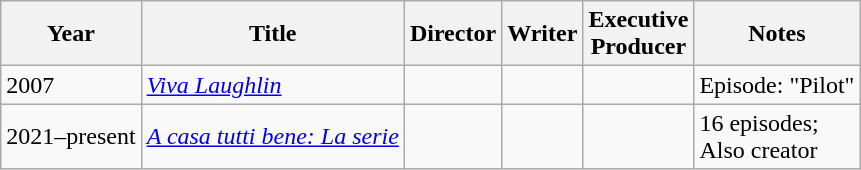<table class="wikitable">
<tr>
<th>Year</th>
<th>Title</th>
<th>Director</th>
<th>Writer</th>
<th>Executive<br>Producer</th>
<th>Notes</th>
</tr>
<tr>
<td>2007</td>
<td><em><a href='#'>Viva Laughlin</a></em></td>
<td></td>
<td></td>
<td></td>
<td>Episode: "Pilot"</td>
</tr>
<tr>
<td>2021–present</td>
<td><em><a href='#'>A casa tutti bene: La serie</a></em></td>
<td></td>
<td></td>
<td></td>
<td>16 episodes;<br>Also creator</td>
</tr>
</table>
